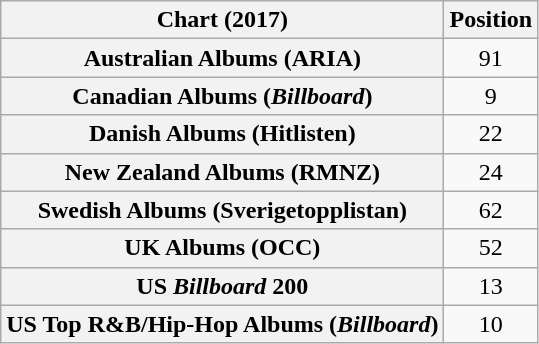<table class="wikitable sortable plainrowheaders" style="text-align:center">
<tr>
<th scope="col">Chart (2017)</th>
<th scope="col">Position</th>
</tr>
<tr>
<th scope="row">Australian Albums (ARIA)</th>
<td>91</td>
</tr>
<tr>
<th scope="row">Canadian Albums (<em>Billboard</em>)</th>
<td>9</td>
</tr>
<tr>
<th scope="row">Danish Albums (Hitlisten)</th>
<td>22</td>
</tr>
<tr>
<th scope="row">New Zealand Albums (RMNZ)</th>
<td>24</td>
</tr>
<tr>
<th scope="row">Swedish Albums (Sverigetopplistan)</th>
<td>62</td>
</tr>
<tr>
<th scope="row">UK Albums (OCC)</th>
<td>52</td>
</tr>
<tr>
<th scope="row">US <em>Billboard</em> 200</th>
<td>13</td>
</tr>
<tr>
<th scope="row">US Top R&B/Hip-Hop Albums (<em>Billboard</em>)</th>
<td>10</td>
</tr>
</table>
